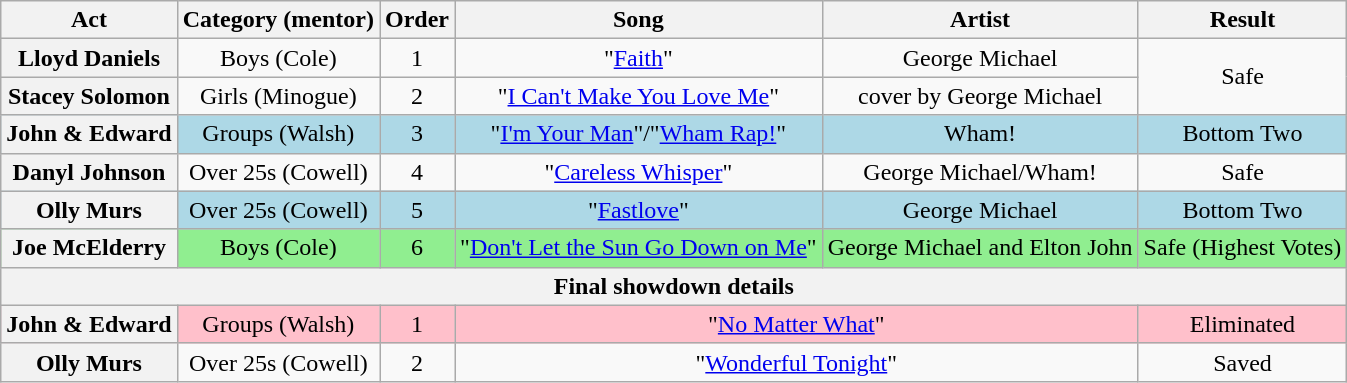<table class="wikitable plainrowheaders" style="text-align:center;">
<tr>
<th scope="col">Act</th>
<th scope="col">Category (mentor)</th>
<th scope="col">Order</th>
<th scope="col">Song</th>
<th scope="col">Artist</th>
<th scope="col">Result</th>
</tr>
<tr>
<th scope="row">Lloyd Daniels</th>
<td>Boys (Cole)</td>
<td>1</td>
<td>"<a href='#'>Faith</a>"</td>
<td>George Michael</td>
<td rowspan=2>Safe</td>
</tr>
<tr>
<th scope="row">Stacey Solomon</th>
<td>Girls (Minogue)</td>
<td>2</td>
<td>"<a href='#'>I Can't Make You Love Me</a>"</td>
<td>cover by George Michael</td>
</tr>
<tr style="background: lightblue">
<th scope="row">John & Edward</th>
<td>Groups (Walsh)</td>
<td>3</td>
<td>"<a href='#'>I'm Your Man</a>"/"<a href='#'>Wham Rap!</a>"</td>
<td>Wham!</td>
<td>Bottom Two</td>
</tr>
<tr>
<th scope="row">Danyl Johnson</th>
<td>Over 25s (Cowell)</td>
<td>4</td>
<td>"<a href='#'>Careless Whisper</a>"</td>
<td>George Michael/Wham!</td>
<td>Safe</td>
</tr>
<tr style="background: lightblue">
<th scope="row">Olly Murs</th>
<td>Over 25s (Cowell)</td>
<td>5</td>
<td>"<a href='#'>Fastlove</a>"</td>
<td>George Michael</td>
<td>Bottom Two</td>
</tr>
<tr style="background:lightgreen;">
<th scope="row">Joe McElderry</th>
<td>Boys (Cole)</td>
<td>6</td>
<td>"<a href='#'>Don't Let the Sun Go Down on Me</a>"</td>
<td>George Michael and Elton John</td>
<td>Safe (Highest Votes)</td>
</tr>
<tr>
<th colspan=6>Final showdown details</th>
</tr>
<tr style="background: pink">
<th scope="row">John & Edward</th>
<td>Groups (Walsh)</td>
<td>1</td>
<td colspan="2">"<a href='#'>No Matter What</a>"</td>
<td>Eliminated</td>
</tr>
<tr>
<th scope="row">Olly Murs</th>
<td>Over 25s (Cowell)</td>
<td>2</td>
<td colspan="2">"<a href='#'>Wonderful Tonight</a>"</td>
<td>Saved</td>
</tr>
</table>
